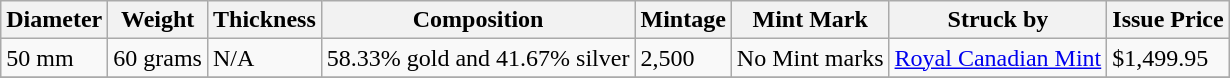<table class="wikitable">
<tr>
<th>Diameter</th>
<th>Weight</th>
<th>Thickness</th>
<th>Composition</th>
<th>Mintage</th>
<th>Mint Mark</th>
<th>Struck by</th>
<th>Issue Price</th>
</tr>
<tr>
<td>50 mm</td>
<td>60 grams</td>
<td>N/A</td>
<td>58.33% gold and 41.67% silver</td>
<td>2,500</td>
<td>No Mint marks</td>
<td><a href='#'>Royal Canadian Mint</a></td>
<td>$1,499.95</td>
</tr>
<tr>
</tr>
</table>
